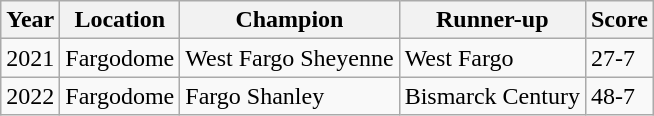<table class="wikitable">
<tr>
<th>Year</th>
<th>Location</th>
<th>Champion</th>
<th>Runner-up</th>
<th>Score</th>
</tr>
<tr>
<td>2021</td>
<td>Fargodome</td>
<td>West Fargo Sheyenne</td>
<td>West Fargo</td>
<td>27-7</td>
</tr>
<tr>
<td>2022</td>
<td>Fargodome</td>
<td>Fargo Shanley</td>
<td>Bismarck Century</td>
<td>48-7</td>
</tr>
</table>
